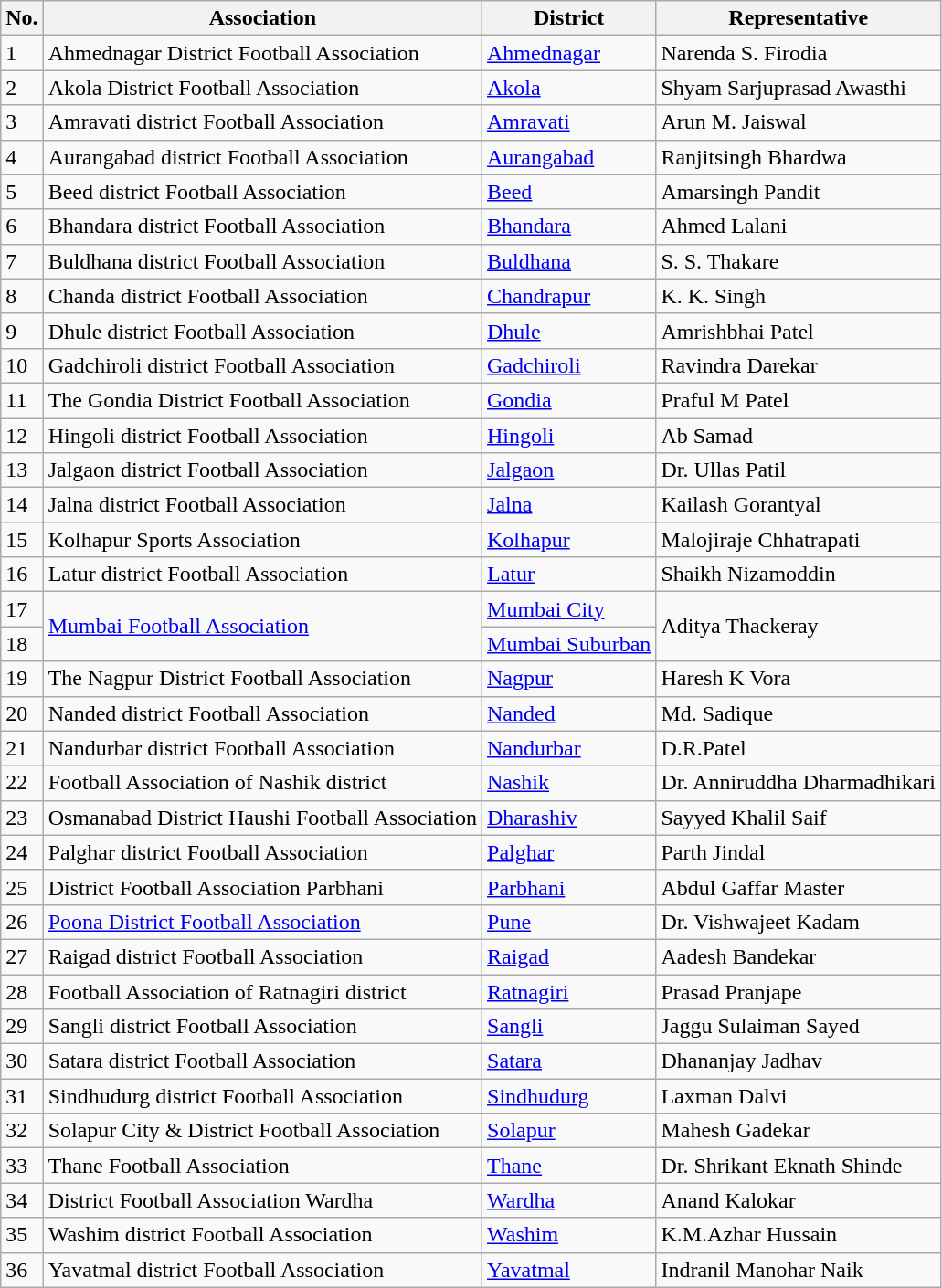<table class="wikitable sortable">
<tr>
<th>No.</th>
<th>Association</th>
<th>District</th>
<th>Representative</th>
</tr>
<tr>
<td>1</td>
<td>Ahmednagar District Football Association</td>
<td><a href='#'>Ahmednagar</a></td>
<td>Narenda S. Firodia</td>
</tr>
<tr>
<td>2</td>
<td>Akola District Football Association</td>
<td><a href='#'>Akola</a></td>
<td>Shyam Sarjuprasad Awasthi</td>
</tr>
<tr>
<td>3</td>
<td>Amravati district Football Association</td>
<td><a href='#'>Amravati</a></td>
<td>Arun M. Jaiswal</td>
</tr>
<tr>
<td>4</td>
<td>Aurangabad district Football Association</td>
<td><a href='#'>Aurangabad</a></td>
<td>Ranjitsingh Bhardwa</td>
</tr>
<tr>
<td>5</td>
<td>Beed district Football Association</td>
<td><a href='#'>Beed</a></td>
<td>Amarsingh Pandit</td>
</tr>
<tr>
<td>6</td>
<td>Bhandara district Football Association</td>
<td><a href='#'>Bhandara</a></td>
<td>Ahmed Lalani</td>
</tr>
<tr>
<td>7</td>
<td>Buldhana district Football Association</td>
<td><a href='#'>Buldhana</a></td>
<td>S. S. Thakare</td>
</tr>
<tr>
<td>8</td>
<td>Chanda district Football Association</td>
<td><a href='#'>Chandrapur</a></td>
<td>K. K. Singh</td>
</tr>
<tr>
<td>9</td>
<td>Dhule district Football Association</td>
<td><a href='#'>Dhule</a></td>
<td>Amrishbhai Patel</td>
</tr>
<tr>
<td>10</td>
<td>Gadchiroli district Football Association</td>
<td><a href='#'>Gadchiroli</a></td>
<td>Ravindra Darekar</td>
</tr>
<tr>
<td>11</td>
<td>The Gondia District Football Association</td>
<td><a href='#'>Gondia</a></td>
<td>Praful M Patel</td>
</tr>
<tr>
<td>12</td>
<td>Hingoli district Football Association</td>
<td><a href='#'>Hingoli</a></td>
<td>Ab Samad</td>
</tr>
<tr>
<td>13</td>
<td>Jalgaon district Football Association</td>
<td><a href='#'>Jalgaon</a></td>
<td>Dr. Ullas Patil</td>
</tr>
<tr>
<td>14</td>
<td>Jalna district Football Association</td>
<td><a href='#'>Jalna</a></td>
<td>Kailash Gorantyal</td>
</tr>
<tr>
<td>15</td>
<td>Kolhapur Sports Association</td>
<td><a href='#'>Kolhapur</a></td>
<td>Malojiraje Chhatrapati</td>
</tr>
<tr>
<td>16</td>
<td>Latur district Football Association</td>
<td><a href='#'>Latur</a></td>
<td>Shaikh Nizamoddin</td>
</tr>
<tr>
<td>17</td>
<td rowspan="2"><a href='#'>Mumbai Football Association</a></td>
<td><a href='#'>Mumbai City</a></td>
<td rowspan="2">Aditya Thackeray</td>
</tr>
<tr>
<td>18</td>
<td><a href='#'>Mumbai Suburban</a></td>
</tr>
<tr>
<td>19</td>
<td>The Nagpur District Football Association</td>
<td><a href='#'>Nagpur</a></td>
<td>Haresh K Vora</td>
</tr>
<tr>
<td>20</td>
<td>Nanded district Football Association</td>
<td><a href='#'>Nanded</a></td>
<td>Md. Sadique</td>
</tr>
<tr>
<td>21</td>
<td>Nandurbar district Football Association</td>
<td><a href='#'>Nandurbar</a></td>
<td>D.R.Patel</td>
</tr>
<tr>
<td>22</td>
<td>Football Association of Nashik district</td>
<td><a href='#'>Nashik</a></td>
<td>Dr. Anniruddha Dharmadhikari</td>
</tr>
<tr>
<td>23</td>
<td>Osmanabad District Haushi Football Association</td>
<td><a href='#'>Dharashiv</a></td>
<td>Sayyed Khalil Saif</td>
</tr>
<tr>
<td>24</td>
<td>Palghar	district Football Association</td>
<td><a href='#'>Palghar</a></td>
<td>Parth Jindal</td>
</tr>
<tr>
<td>25</td>
<td>District Football Association Parbhani</td>
<td><a href='#'>Parbhani</a></td>
<td>Abdul Gaffar Master</td>
</tr>
<tr>
<td>26</td>
<td><a href='#'>Poona District Football Association</a></td>
<td><a href='#'>Pune</a></td>
<td>Dr. Vishwajeet Kadam</td>
</tr>
<tr>
<td>27</td>
<td>Raigad district Football Association</td>
<td><a href='#'>Raigad</a></td>
<td>Aadesh Bandekar</td>
</tr>
<tr>
<td>28</td>
<td>Football Association of Ratnagiri district</td>
<td><a href='#'>Ratnagiri</a></td>
<td>Prasad Pranjape</td>
</tr>
<tr>
<td>29</td>
<td>Sangli district Football Association</td>
<td><a href='#'>Sangli</a></td>
<td>Jaggu Sulaiman Sayed</td>
</tr>
<tr>
<td>30</td>
<td>Satara district Football Association</td>
<td><a href='#'>Satara</a></td>
<td>Dhananjay Jadhav</td>
</tr>
<tr>
<td>31</td>
<td>Sindhudurg district Football Association</td>
<td><a href='#'>Sindhudurg</a></td>
<td>Laxman Dalvi</td>
</tr>
<tr>
<td>32</td>
<td>Solapur City & District Football Association</td>
<td><a href='#'>Solapur</a></td>
<td>Mahesh Gadekar</td>
</tr>
<tr>
<td>33</td>
<td>Thane Football Association</td>
<td><a href='#'>Thane</a></td>
<td>Dr. Shrikant Eknath Shinde</td>
</tr>
<tr>
<td>34</td>
<td>District Football Association Wardha</td>
<td><a href='#'>Wardha</a></td>
<td>Anand Kalokar</td>
</tr>
<tr>
<td>35</td>
<td>Washim district Football Association</td>
<td><a href='#'>Washim</a></td>
<td>K.M.Azhar Hussain</td>
</tr>
<tr>
<td>36</td>
<td>Yavatmal district Football Association</td>
<td><a href='#'>Yavatmal</a></td>
<td>Indranil Manohar Naik</td>
</tr>
</table>
